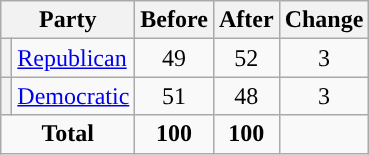<table class="wikitable" style="text-align:center;">
<tr>
<th colspan="2">Party</th>
<th>Before</th>
<th>After</th>
<th>Change</th>
</tr>
<tr>
<th style="background-color:"></th>
<td style="text-align:left;"><a href='#'>Republican</a></td>
<td>49</td>
<td>52</td>
<td> 3</td>
</tr>
<tr>
<th style="background-color:"></th>
<td style="text-align:left;"><a href='#'>Democratic</a></td>
<td>51</td>
<td>48</td>
<td> 3</td>
</tr>
<tr>
<td colspan="2"><strong>Total</strong></td>
<td><strong>100</strong></td>
<td><strong>100</strong></td>
<td></td>
</tr>
</table>
